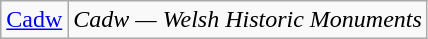<table class="wikitable">
<tr>
<td><a href='#'>Cadw</a></td>
<td style="font-style:italic;">Cadw — Welsh Historic Monuments</td>
</tr>
</table>
